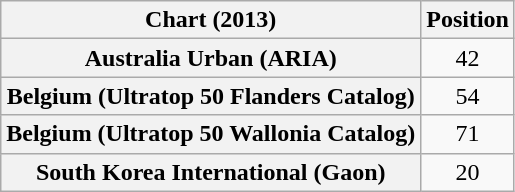<table class="wikitable sortable plainrowheaders" style="text-align:center">
<tr>
<th scope="col">Chart (2013)</th>
<th scope="col">Position</th>
</tr>
<tr>
<th scope="row">Australia Urban (ARIA)</th>
<td style="text-align:center;">42</td>
</tr>
<tr>
<th scope="row">Belgium (Ultratop 50 Flanders Catalog)</th>
<td style="text-align:center;">54</td>
</tr>
<tr>
<th scope="row">Belgium (Ultratop 50 Wallonia Catalog)</th>
<td style="text-align:center;">71</td>
</tr>
<tr>
<th scope="row">South Korea International (Gaon)</th>
<td style="text-align:center;">20</td>
</tr>
</table>
